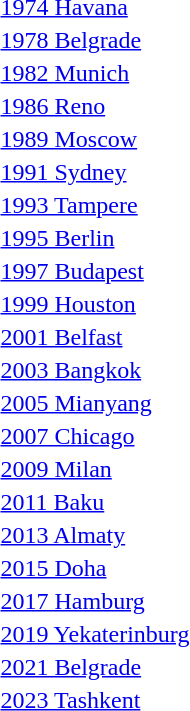<table>
<tr>
<td rowspan=2><a href='#'>1974 Havana</a></td>
<td rowspan=2></td>
<td rowspan=2></td>
<td></td>
</tr>
<tr>
<td></td>
</tr>
<tr>
<td rowspan=2><a href='#'>1978 Belgrade</a></td>
<td rowspan=2></td>
<td rowspan=2></td>
<td></td>
</tr>
<tr>
<td></td>
</tr>
<tr>
<td rowspan=2><a href='#'>1982 Munich</a></td>
<td rowspan=2></td>
<td rowspan=2></td>
<td></td>
</tr>
<tr>
<td></td>
</tr>
<tr>
<td rowspan=2><a href='#'>1986 Reno</a></td>
<td rowspan=2></td>
<td rowspan=2></td>
<td></td>
</tr>
<tr>
<td></td>
</tr>
<tr>
<td rowspan=2><a href='#'>1989 Moscow</a></td>
<td rowspan=2></td>
<td rowspan=2></td>
<td></td>
</tr>
<tr>
<td></td>
</tr>
<tr>
<td rowspan=2><a href='#'>1991 Sydney</a></td>
<td rowspan=2></td>
<td rowspan=2></td>
<td></td>
</tr>
<tr>
<td></td>
</tr>
<tr>
<td rowspan=2><a href='#'>1993 Tampere</a></td>
<td rowspan=2></td>
<td rowspan=2></td>
<td></td>
</tr>
<tr>
<td></td>
</tr>
<tr>
<td rowspan=2><a href='#'>1995 Berlin</a></td>
<td rowspan=2></td>
<td rowspan=2></td>
<td></td>
</tr>
<tr>
<td></td>
</tr>
<tr>
<td rowspan=2><a href='#'>1997 Budapest</a></td>
<td rowspan=2></td>
<td rowspan=2></td>
<td></td>
</tr>
<tr>
<td></td>
</tr>
<tr>
<td rowspan=2><a href='#'>1999 Houston</a></td>
<td rowspan=2></td>
<td rowspan=2></td>
<td></td>
</tr>
<tr>
<td></td>
</tr>
<tr>
<td rowspan=2><a href='#'>2001 Belfast</a></td>
<td rowspan=2></td>
<td rowspan=2></td>
<td></td>
</tr>
<tr>
<td></td>
</tr>
<tr>
<td rowspan=2><a href='#'>2003 Bangkok</a></td>
<td rowspan=2></td>
<td rowspan=2></td>
<td></td>
</tr>
<tr>
<td></td>
</tr>
<tr>
<td rowspan=2><a href='#'>2005 Mianyang</a></td>
<td rowspan=2></td>
<td rowspan=2></td>
<td></td>
</tr>
<tr>
<td></td>
</tr>
<tr>
<td rowspan=2><a href='#'>2007 Chicago</a></td>
<td rowspan=2></td>
<td rowspan=2></td>
<td></td>
</tr>
<tr>
<td></td>
</tr>
<tr>
<td rowspan=2><a href='#'>2009 Milan</a></td>
<td rowspan=2></td>
<td rowspan=2></td>
<td></td>
</tr>
<tr>
<td></td>
</tr>
<tr>
<td rowspan=2><a href='#'>2011 Baku</a></td>
<td rowspan=2></td>
<td rowspan=2></td>
<td></td>
</tr>
<tr>
<td></td>
</tr>
<tr>
<td rowspan=2><a href='#'>2013 Almaty</a></td>
<td rowspan=2></td>
<td rowspan=2></td>
<td></td>
</tr>
<tr>
<td></td>
</tr>
<tr>
<td rowspan=2><a href='#'>2015 Doha</a></td>
<td rowspan=2></td>
<td rowspan=2></td>
<td></td>
</tr>
<tr>
<td></td>
</tr>
<tr>
<td rowspan=2><a href='#'>2017 Hamburg</a></td>
<td rowspan=2></td>
<td rowspan=2></td>
<td></td>
</tr>
<tr>
<td></td>
</tr>
<tr>
<td rowspan=2><a href='#'>2019 Yekaterinburg</a></td>
<td rowspan=2></td>
<td rowspan=2></td>
<td></td>
</tr>
<tr>
<td></td>
</tr>
<tr>
<td rowspan=2><a href='#'>2021 Belgrade</a></td>
<td rowspan=2></td>
<td rowspan=2></td>
<td></td>
</tr>
<tr>
<td></td>
</tr>
<tr>
<td rowspan=2><a href='#'>2023 Tashkent</a></td>
<td rowspan=2></td>
<td rowspan=2></td>
<td></td>
</tr>
<tr>
<td></td>
</tr>
</table>
